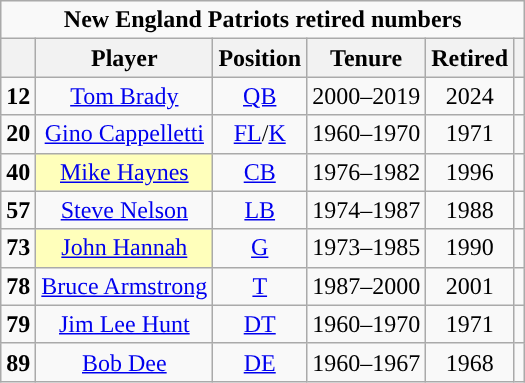<table class="wikitable sortable" style="text-align:center">
<tr>
<td colspan="6"><strong>New England Patriots retired numbers</strong></td>
</tr>
<tr>
<th scope="col"></th>
<th scope="col">Player</th>
<th scope="col">Position</th>
<th scope="col">Tenure</th>
<th scope="col">Retired</th>
<th scope="col"></th>
</tr>
<tr>
<td><strong>12</strong></td>
<td><a href='#'>Tom Brady</a></td>
<td><a href='#'>QB</a></td>
<td>2000–2019</td>
<td>2024</td>
<td></td>
</tr>
<tr>
<td><strong>20</strong></td>
<td><a href='#'>Gino Cappelletti</a></td>
<td><a href='#'>FL</a>/<a href='#'>K</a></td>
<td>1960–1970</td>
<td>1971</td>
<td></td>
</tr>
<tr>
<td><strong>40</strong></td>
<td style="background:#ffb"><a href='#'>Mike Haynes</a></td>
<td><a href='#'>CB</a></td>
<td>1976–1982</td>
<td>1996</td>
<td></td>
</tr>
<tr>
<td><strong>57</strong></td>
<td><a href='#'>Steve Nelson</a></td>
<td><a href='#'>LB</a></td>
<td>1974–1987</td>
<td>1988</td>
<td></td>
</tr>
<tr>
<td><strong>73</strong></td>
<td style="background:#ffb"><a href='#'>John Hannah</a></td>
<td><a href='#'>G</a></td>
<td>1973–1985</td>
<td>1990</td>
<td></td>
</tr>
<tr>
<td><strong>78</strong></td>
<td><a href='#'>Bruce Armstrong</a></td>
<td><a href='#'>T</a></td>
<td>1987–2000</td>
<td>2001</td>
<td></td>
</tr>
<tr>
<td><strong>79</strong></td>
<td><a href='#'>Jim Lee Hunt</a></td>
<td><a href='#'>DT</a></td>
<td>1960–1970</td>
<td>1971</td>
<td></td>
</tr>
<tr>
<td><strong>89</strong></td>
<td><a href='#'>Bob Dee</a></td>
<td><a href='#'> DE</a></td>
<td>1960–1967</td>
<td>1968</td>
<td></td>
</tr>
</table>
